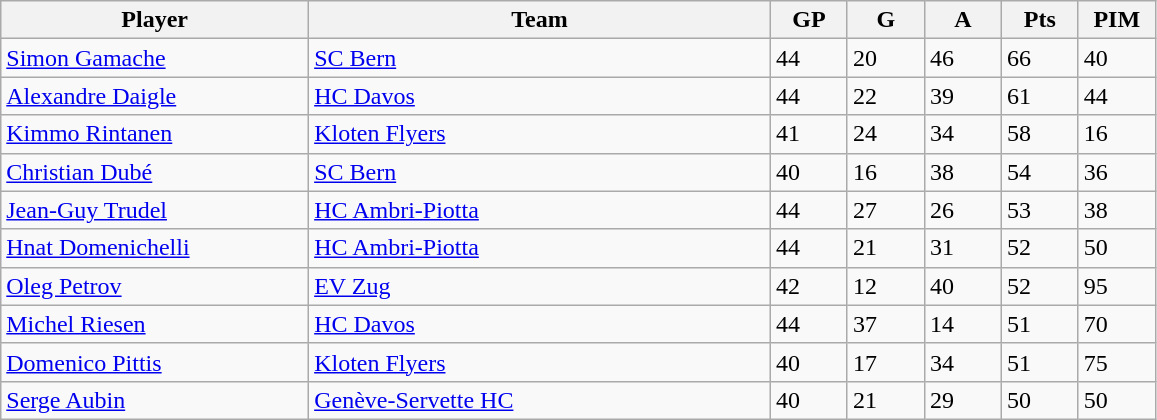<table class="wikitable">
<tr>
<th bgcolor="#DDDDFF" width="20%">Player</th>
<th bgcolor="#DDDDFF" width="30%">Team</th>
<th bgcolor="#DDDDFF" width="5%">GP</th>
<th bgcolor="#DDDDFF" width="5%">G</th>
<th bgcolor="#DDDDFF" width="5%">A</th>
<th bgcolor="#DDDDFF" width="5%">Pts</th>
<th bgcolor="#DDDDFF" width="5%">PIM</th>
</tr>
<tr>
<td><a href='#'>Simon Gamache</a></td>
<td><a href='#'>SC Bern</a></td>
<td>44</td>
<td>20</td>
<td>46</td>
<td>66</td>
<td>40</td>
</tr>
<tr>
<td><a href='#'>Alexandre Daigle</a></td>
<td><a href='#'>HC Davos</a></td>
<td>44</td>
<td>22</td>
<td>39</td>
<td>61</td>
<td>44</td>
</tr>
<tr>
<td><a href='#'>Kimmo Rintanen</a></td>
<td><a href='#'>Kloten Flyers</a></td>
<td>41</td>
<td>24</td>
<td>34</td>
<td>58</td>
<td>16</td>
</tr>
<tr>
<td><a href='#'>Christian Dubé</a></td>
<td><a href='#'>SC Bern</a></td>
<td>40</td>
<td>16</td>
<td>38</td>
<td>54</td>
<td>36</td>
</tr>
<tr>
<td><a href='#'>Jean-Guy Trudel</a></td>
<td><a href='#'>HC Ambri-Piotta</a></td>
<td>44</td>
<td>27</td>
<td>26</td>
<td>53</td>
<td>38</td>
</tr>
<tr>
<td><a href='#'>Hnat Domenichelli</a></td>
<td><a href='#'>HC Ambri-Piotta</a></td>
<td>44</td>
<td>21</td>
<td>31</td>
<td>52</td>
<td>50</td>
</tr>
<tr>
<td><a href='#'>Oleg Petrov</a></td>
<td><a href='#'>EV Zug</a></td>
<td>42</td>
<td>12</td>
<td>40</td>
<td>52</td>
<td>95</td>
</tr>
<tr>
<td><a href='#'>Michel Riesen</a></td>
<td><a href='#'>HC Davos</a></td>
<td>44</td>
<td>37</td>
<td>14</td>
<td>51</td>
<td>70</td>
</tr>
<tr>
<td><a href='#'>Domenico Pittis</a></td>
<td><a href='#'>Kloten Flyers</a></td>
<td>40</td>
<td>17</td>
<td>34</td>
<td>51</td>
<td>75</td>
</tr>
<tr>
<td><a href='#'>Serge Aubin</a></td>
<td><a href='#'>Genève-Servette HC</a></td>
<td>40</td>
<td>21</td>
<td>29</td>
<td>50</td>
<td>50</td>
</tr>
</table>
